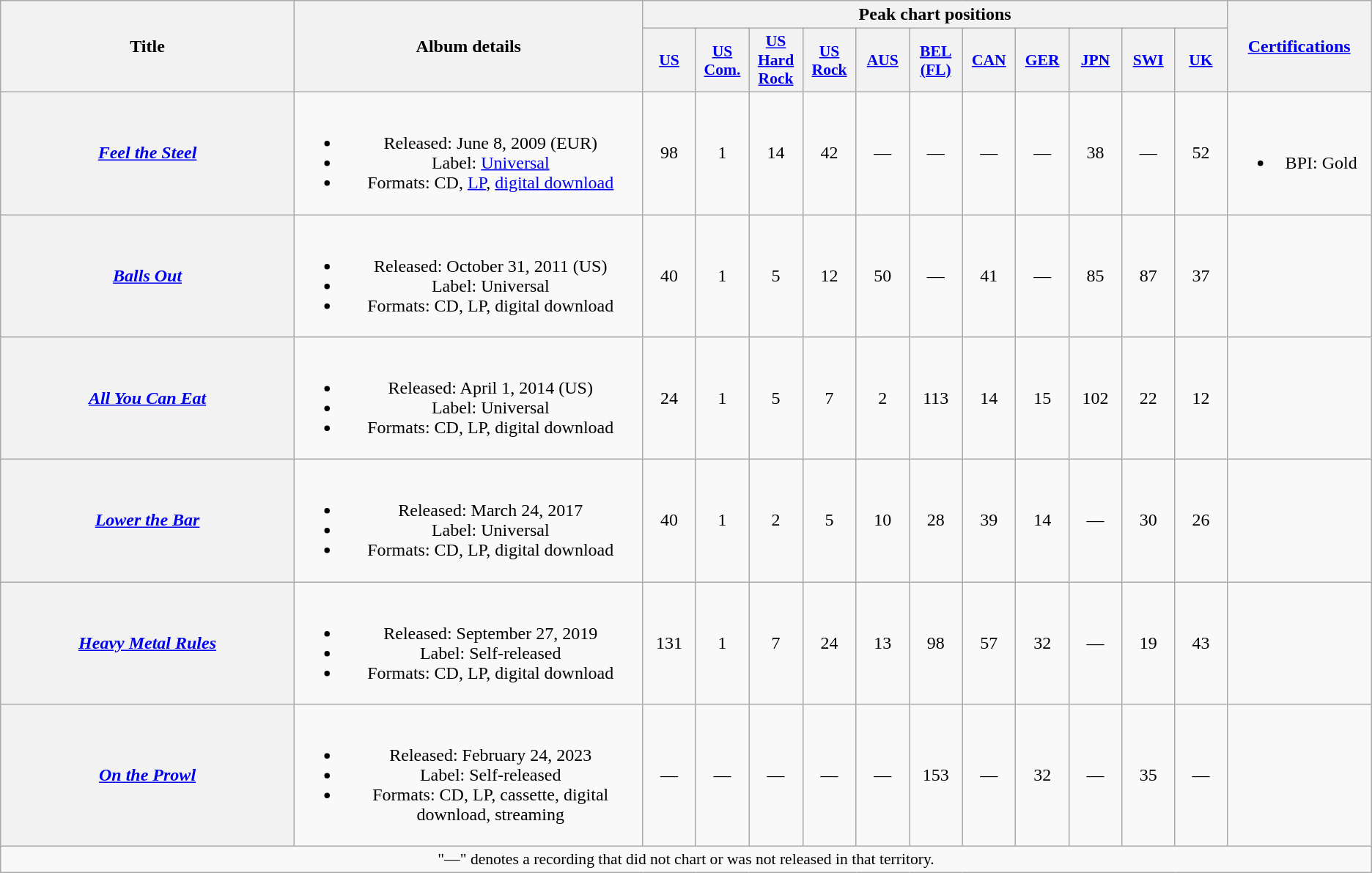<table class="wikitable plainrowheaders" style="text-align:center;">
<tr>
<th scope="col" rowspan="2" style="width:18em;">Title</th>
<th scope="col" rowspan="2" style="width:21em;">Album details</th>
<th scope="col" colspan="11">Peak chart positions</th>
<th scope="col" rowspan="2" style="width:8em;"><a href='#'>Certifications</a></th>
</tr>
<tr>
<th scope="col" style="width:3em;font-size:90%;"><a href='#'>US</a><br></th>
<th scope="col" style="width:3em;font-size:90%;"><a href='#'>US<br>Com.</a><br></th>
<th scope="col" style="width:3em;font-size:90%;"><a href='#'>US<br>Hard Rock</a><br></th>
<th scope="col" style="width:3em;font-size:90%;"><a href='#'>US<br>Rock</a><br></th>
<th scope="col" style="width:3em;font-size:90%;"><a href='#'>AUS</a><br></th>
<th scope="col" style="width:3em;font-size:90%;"><a href='#'>BEL<br>(FL)</a><br></th>
<th scope="col" style="width:3em;font-size:90%;"><a href='#'>CAN</a><br></th>
<th scope="col" style="width:3em;font-size:90%;"><a href='#'>GER</a><br></th>
<th scope="col" style="width:3em;font-size:90%;"><a href='#'>JPN</a><br></th>
<th scope="col" style="width:3em;font-size:90%;"><a href='#'>SWI</a><br></th>
<th scope="col" style="width:3em;font-size:90%;"><a href='#'>UK</a><br></th>
</tr>
<tr>
<th scope="row"><em><a href='#'>Feel the Steel</a></em></th>
<td><br><ul><li>Released: June 8, 2009 <span>(EUR)</span></li><li>Label: <a href='#'>Universal</a></li><li>Formats: CD, <a href='#'>LP</a>, <a href='#'>digital download</a></li></ul></td>
<td>98</td>
<td>1</td>
<td>14</td>
<td>42</td>
<td>—</td>
<td>—</td>
<td>—</td>
<td>—</td>
<td>38</td>
<td>—</td>
<td>52</td>
<td><br><ul><li>BPI: Gold</li></ul></td>
</tr>
<tr>
<th scope="row"><em><a href='#'>Balls Out</a></em></th>
<td><br><ul><li>Released: October 31, 2011 <span>(US)</span></li><li>Label: Universal</li><li>Formats: CD, LP, digital download</li></ul></td>
<td>40</td>
<td>1</td>
<td>5</td>
<td>12</td>
<td>50</td>
<td>—</td>
<td>41</td>
<td>—</td>
<td>85</td>
<td>87</td>
<td>37</td>
<td></td>
</tr>
<tr>
<th scope="row"><em><a href='#'>All You Can Eat</a></em></th>
<td><br><ul><li>Released: April 1, 2014 <span>(US)</span></li><li>Label: Universal</li><li>Formats: CD, LP, digital download</li></ul></td>
<td>24</td>
<td>1</td>
<td>5</td>
<td>7</td>
<td>2</td>
<td>113</td>
<td>14</td>
<td>15</td>
<td>102</td>
<td>22</td>
<td>12</td>
<td></td>
</tr>
<tr>
<th scope="row"><em><a href='#'>Lower the Bar</a></em></th>
<td><br><ul><li>Released: March 24, 2017</li><li>Label: Universal</li><li>Formats: CD, LP, digital download</li></ul></td>
<td>40</td>
<td>1</td>
<td>2</td>
<td>5</td>
<td>10</td>
<td>28</td>
<td>39</td>
<td>14</td>
<td>—</td>
<td>30</td>
<td>26</td>
<td></td>
</tr>
<tr>
<th scope="row"><em><a href='#'>Heavy Metal Rules</a></em></th>
<td><br><ul><li>Released: September 27, 2019</li><li>Label: Self-released</li><li>Formats: CD, LP, digital download</li></ul></td>
<td>131</td>
<td>1</td>
<td>7</td>
<td>24</td>
<td>13</td>
<td>98</td>
<td>57</td>
<td>32</td>
<td>—</td>
<td>19</td>
<td>43</td>
<td></td>
</tr>
<tr>
<th scope="row"><em><a href='#'>On the Prowl</a></em></th>
<td><br><ul><li>Released: February 24, 2023</li><li>Label: Self-released</li><li>Formats: CD, LP, cassette, digital download, streaming</li></ul></td>
<td>—</td>
<td>—</td>
<td>—</td>
<td>—</td>
<td>—</td>
<td>153</td>
<td>—</td>
<td>32</td>
<td>—</td>
<td>35</td>
<td>—</td>
<td></td>
</tr>
<tr>
<td colspan="14" style="font-size:90%">"—" denotes a recording that did not chart or was not released in that territory.</td>
</tr>
</table>
